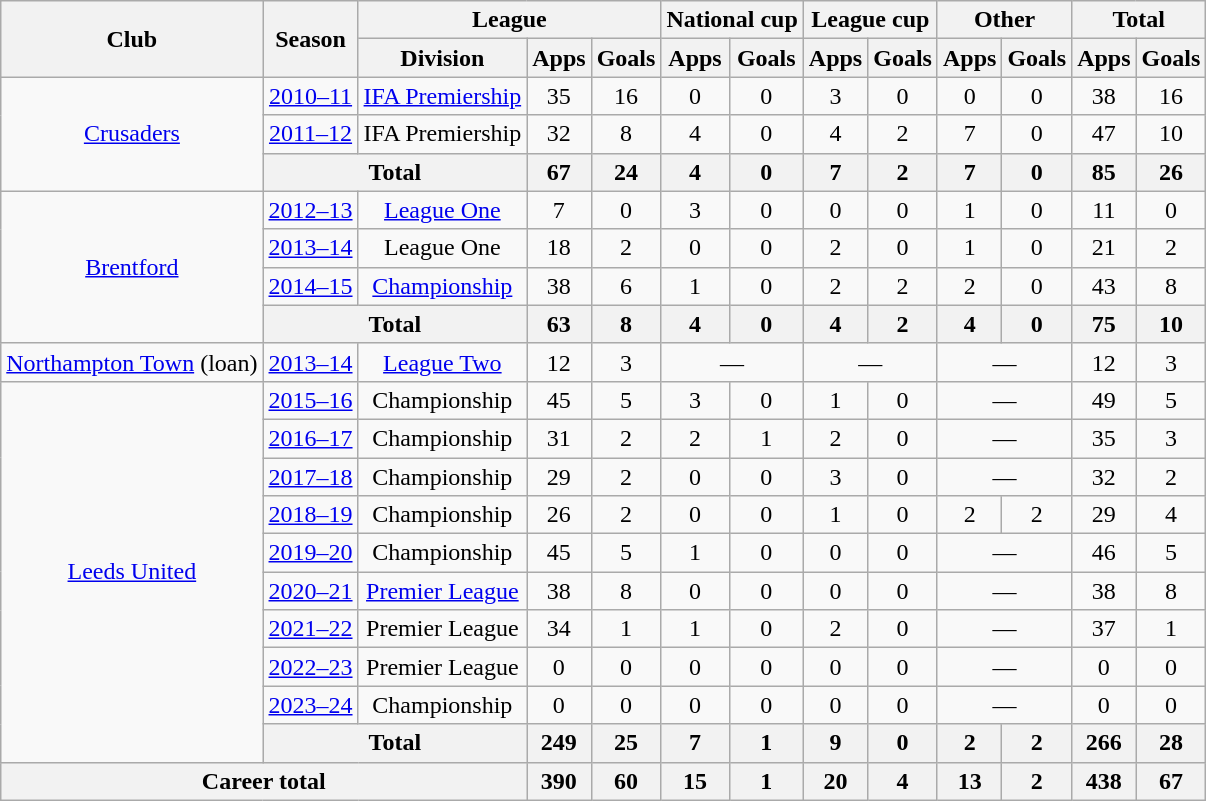<table class="wikitable" style="text-align:center">
<tr>
<th rowspan="2">Club</th>
<th rowspan="2">Season</th>
<th colspan="3">League</th>
<th colspan="2">National cup</th>
<th colspan="2">League cup</th>
<th colspan="2">Other</th>
<th colspan="2">Total</th>
</tr>
<tr>
<th>Division</th>
<th>Apps</th>
<th>Goals</th>
<th>Apps</th>
<th>Goals</th>
<th>Apps</th>
<th>Goals</th>
<th>Apps</th>
<th>Goals</th>
<th>Apps</th>
<th>Goals</th>
</tr>
<tr>
<td rowspan="3"><a href='#'>Crusaders</a></td>
<td><a href='#'>2010–11</a></td>
<td><a href='#'>IFA Premiership</a></td>
<td>35</td>
<td>16</td>
<td>0</td>
<td>0</td>
<td>3</td>
<td>0</td>
<td>0</td>
<td>0</td>
<td>38</td>
<td>16</td>
</tr>
<tr>
<td><a href='#'>2011–12</a></td>
<td>IFA Premiership</td>
<td>32</td>
<td>8</td>
<td>4</td>
<td>0</td>
<td>4</td>
<td>2</td>
<td>7</td>
<td>0</td>
<td>47</td>
<td>10</td>
</tr>
<tr>
<th colspan="2">Total</th>
<th>67</th>
<th>24</th>
<th>4</th>
<th>0</th>
<th>7</th>
<th>2</th>
<th>7</th>
<th>0</th>
<th>85</th>
<th>26</th>
</tr>
<tr>
<td rowspan=4><a href='#'>Brentford</a></td>
<td><a href='#'>2012–13</a></td>
<td><a href='#'>League One</a></td>
<td>7</td>
<td>0</td>
<td>3</td>
<td>0</td>
<td>0</td>
<td>0</td>
<td>1</td>
<td>0</td>
<td>11</td>
<td>0</td>
</tr>
<tr>
<td><a href='#'>2013–14</a></td>
<td>League One</td>
<td>18</td>
<td>2</td>
<td>0</td>
<td>0</td>
<td>2</td>
<td>0</td>
<td>1</td>
<td>0</td>
<td>21</td>
<td>2</td>
</tr>
<tr>
<td><a href='#'>2014–15</a></td>
<td><a href='#'>Championship</a></td>
<td>38</td>
<td>6</td>
<td>1</td>
<td>0</td>
<td>2</td>
<td>2</td>
<td>2</td>
<td>0</td>
<td>43</td>
<td>8</td>
</tr>
<tr>
<th colspan="2">Total</th>
<th>63</th>
<th>8</th>
<th>4</th>
<th>0</th>
<th>4</th>
<th>2</th>
<th>4</th>
<th>0</th>
<th>75</th>
<th>10</th>
</tr>
<tr>
<td><a href='#'>Northampton Town</a> (loan)</td>
<td><a href='#'>2013–14</a></td>
<td><a href='#'>League Two</a></td>
<td>12</td>
<td>3</td>
<td colspan="2">—</td>
<td colspan="2">—</td>
<td colspan="2">—</td>
<td>12</td>
<td>3</td>
</tr>
<tr>
<td rowspan="10"><a href='#'>Leeds United</a></td>
<td><a href='#'>2015–16</a></td>
<td>Championship</td>
<td>45</td>
<td>5</td>
<td>3</td>
<td>0</td>
<td>1</td>
<td>0</td>
<td colspan="2">—</td>
<td>49</td>
<td>5</td>
</tr>
<tr>
<td><a href='#'>2016–17</a></td>
<td>Championship</td>
<td>31</td>
<td>2</td>
<td>2</td>
<td>1</td>
<td>2</td>
<td>0</td>
<td colspan="2">—</td>
<td>35</td>
<td>3</td>
</tr>
<tr>
<td><a href='#'>2017–18</a></td>
<td>Championship</td>
<td>29</td>
<td>2</td>
<td>0</td>
<td>0</td>
<td>3</td>
<td>0</td>
<td colspan="2">—</td>
<td>32</td>
<td>2</td>
</tr>
<tr>
<td><a href='#'>2018–19</a></td>
<td>Championship</td>
<td>26</td>
<td>2</td>
<td>0</td>
<td>0</td>
<td>1</td>
<td>0</td>
<td>2</td>
<td>2</td>
<td>29</td>
<td>4</td>
</tr>
<tr>
<td><a href='#'>2019–20</a></td>
<td>Championship</td>
<td>45</td>
<td>5</td>
<td>1</td>
<td>0</td>
<td>0</td>
<td>0</td>
<td colspan="2">—</td>
<td>46</td>
<td>5</td>
</tr>
<tr>
<td><a href='#'>2020–21</a></td>
<td><a href='#'>Premier League</a></td>
<td>38</td>
<td>8</td>
<td>0</td>
<td>0</td>
<td>0</td>
<td>0</td>
<td colspan="2">—</td>
<td>38</td>
<td>8</td>
</tr>
<tr>
<td><a href='#'>2021–22</a></td>
<td>Premier League</td>
<td>34</td>
<td>1</td>
<td>1</td>
<td>0</td>
<td>2</td>
<td>0</td>
<td colspan="2">—</td>
<td>37</td>
<td>1</td>
</tr>
<tr>
<td><a href='#'>2022–23</a></td>
<td>Premier League</td>
<td>0</td>
<td>0</td>
<td>0</td>
<td>0</td>
<td>0</td>
<td>0</td>
<td colspan="2">—</td>
<td>0</td>
<td>0</td>
</tr>
<tr>
<td><a href='#'>2023–24</a></td>
<td>Championship</td>
<td>0</td>
<td>0</td>
<td>0</td>
<td>0</td>
<td>0</td>
<td>0</td>
<td colspan="2">—</td>
<td>0</td>
<td>0</td>
</tr>
<tr>
<th colspan="2">Total</th>
<th>249</th>
<th>25</th>
<th>7</th>
<th>1</th>
<th>9</th>
<th>0</th>
<th>2</th>
<th>2</th>
<th>266</th>
<th>28</th>
</tr>
<tr>
<th colspan="3">Career total</th>
<th>390</th>
<th>60</th>
<th>15</th>
<th>1</th>
<th>20</th>
<th>4</th>
<th>13</th>
<th>2</th>
<th>438</th>
<th>67</th>
</tr>
</table>
